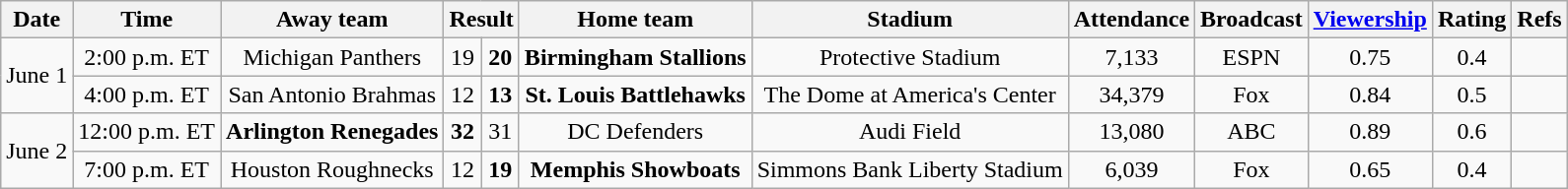<table class="wikitable" style="text-align:center;">
<tr>
<th>Date</th>
<th>Time<br></th>
<th>Away team</th>
<th colspan="2">Result<br></th>
<th>Home team</th>
<th>Stadium</th>
<th>Attendance</th>
<th>Broadcast</th>
<th><a href='#'>Viewership</a><br></th>
<th>Rating<br></th>
<th>Refs</th>
</tr>
<tr>
<td rowspan=2>June 1</td>
<td>2:00 p.m. ET</td>
<td>Michigan Panthers</td>
<td>19</td>
<td><strong>20</strong></td>
<td><strong>Birmingham Stallions</strong></td>
<td>Protective Stadium</td>
<td>7,133</td>
<td>ESPN</td>
<td>0.75</td>
<td>0.4</td>
<td></td>
</tr>
<tr>
<td>4:00 p.m. ET</td>
<td>San Antonio Brahmas</td>
<td>12</td>
<td><strong>13</strong></td>
<td><strong>St. Louis Battlehawks</strong></td>
<td>The Dome at America's Center</td>
<td>34,379</td>
<td>Fox</td>
<td>0.84</td>
<td>0.5</td>
<td></td>
</tr>
<tr>
<td rowspan=2>June 2</td>
<td>12:00 p.m. ET</td>
<td><strong>Arlington Renegades</strong></td>
<td><strong>32</strong></td>
<td>31</td>
<td>DC Defenders</td>
<td>Audi Field</td>
<td>13,080</td>
<td>ABC</td>
<td>0.89</td>
<td>0.6</td>
<td></td>
</tr>
<tr>
<td>7:00 p.m. ET</td>
<td>Houston Roughnecks</td>
<td>12</td>
<td><strong>19</strong></td>
<td><strong>Memphis Showboats</strong></td>
<td>Simmons Bank Liberty Stadium</td>
<td>6,039</td>
<td>Fox</td>
<td>0.65</td>
<td>0.4</td>
<td></td>
</tr>
</table>
